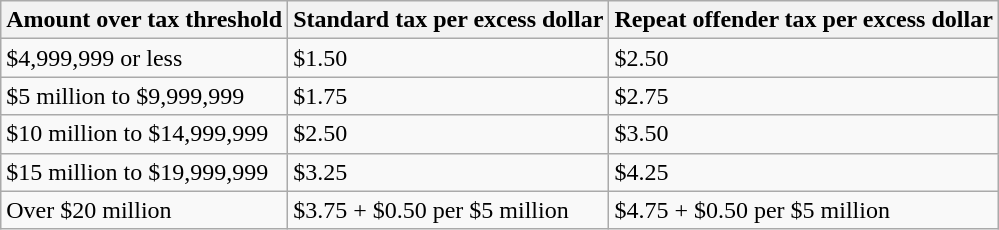<table class="wikitable" border="1">
<tr>
<th>Amount over tax threshold</th>
<th>Standard tax per excess dollar</th>
<th>Repeat offender tax per excess dollar</th>
</tr>
<tr>
<td>$4,999,999 or less</td>
<td>$1.50</td>
<td>$2.50</td>
</tr>
<tr>
<td>$5 million to $9,999,999</td>
<td>$1.75</td>
<td>$2.75</td>
</tr>
<tr>
<td>$10 million to $14,999,999</td>
<td>$2.50</td>
<td>$3.50</td>
</tr>
<tr>
<td>$15 million to $19,999,999</td>
<td>$3.25</td>
<td>$4.25</td>
</tr>
<tr>
<td>Over $20 million</td>
<td>$3.75 + $0.50 per $5 million</td>
<td>$4.75 + $0.50 per $5 million</td>
</tr>
</table>
